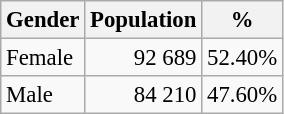<table class="wikitable" style="font-size: 95%; text-align: right">
<tr>
<th>Gender</th>
<th>Population</th>
<th>%</th>
</tr>
<tr>
<td align=left>Female</td>
<td>92 689</td>
<td>52.40%</td>
</tr>
<tr>
<td align=left>Male</td>
<td>84 210</td>
<td>47.60%</td>
</tr>
</table>
